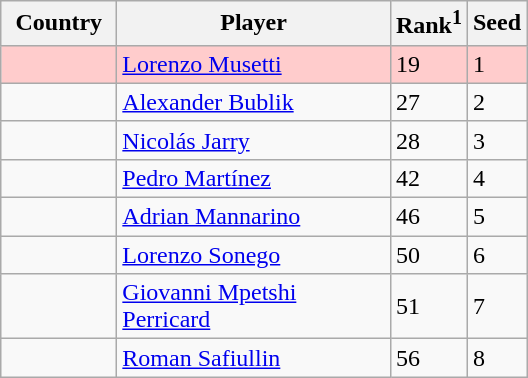<table class="sortable wikitable">
<tr>
<th width=70>Country</th>
<th width=175>Player</th>
<th>Rank<sup>1</sup></th>
<th>Seed</th>
</tr>
<tr bgcolor=#fcc>
<td></td>
<td><a href='#'>Lorenzo Musetti</a></td>
<td>19</td>
<td>1</td>
</tr>
<tr>
<td></td>
<td><a href='#'>Alexander Bublik</a></td>
<td>27</td>
<td>2</td>
</tr>
<tr>
<td></td>
<td><a href='#'>Nicolás Jarry</a></td>
<td>28</td>
<td>3</td>
</tr>
<tr>
<td></td>
<td><a href='#'>Pedro Martínez</a></td>
<td>42</td>
<td>4</td>
</tr>
<tr>
<td></td>
<td><a href='#'>Adrian Mannarino</a></td>
<td>46</td>
<td>5</td>
</tr>
<tr>
<td></td>
<td><a href='#'>Lorenzo Sonego</a></td>
<td>50</td>
<td>6</td>
</tr>
<tr>
<td></td>
<td><a href='#'>Giovanni Mpetshi Perricard</a></td>
<td>51</td>
<td>7</td>
</tr>
<tr>
<td></td>
<td><a href='#'>Roman Safiullin</a></td>
<td>56</td>
<td>8</td>
</tr>
</table>
